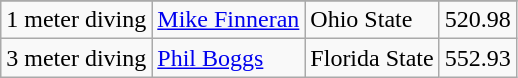<table class="wikitable sortable" style="text-align:left">
<tr>
</tr>
<tr>
<td>1 meter diving</td>
<td><a href='#'>Mike Finneran</a></td>
<td>Ohio State</td>
<td>520.98</td>
</tr>
<tr>
<td>3 meter diving</td>
<td><a href='#'>Phil Boggs</a></td>
<td>Florida State</td>
<td>552.93</td>
</tr>
</table>
